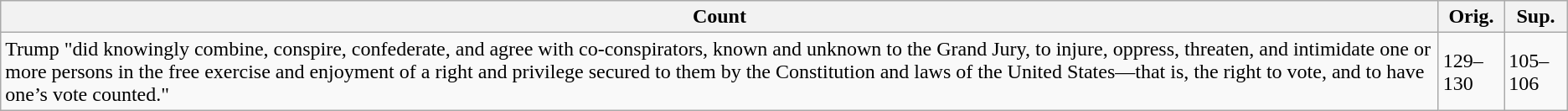<table class="wikitable">
<tr>
<th>Count</th>
<th>Orig.</th>
<th>Sup.</th>
</tr>
<tr>
<td>Trump "did knowingly combine, conspire, confederate, and agree with co-conspirators, known and unknown to the Grand Jury, to injure, oppress, threaten, and intimidate one or more persons in the free exercise and enjoyment of a right and privilege secured to them by the Constitution and laws of the United States—that is, the right to vote, and to have one’s vote counted."</td>
<td>129–130</td>
<td>105–106</td>
</tr>
</table>
